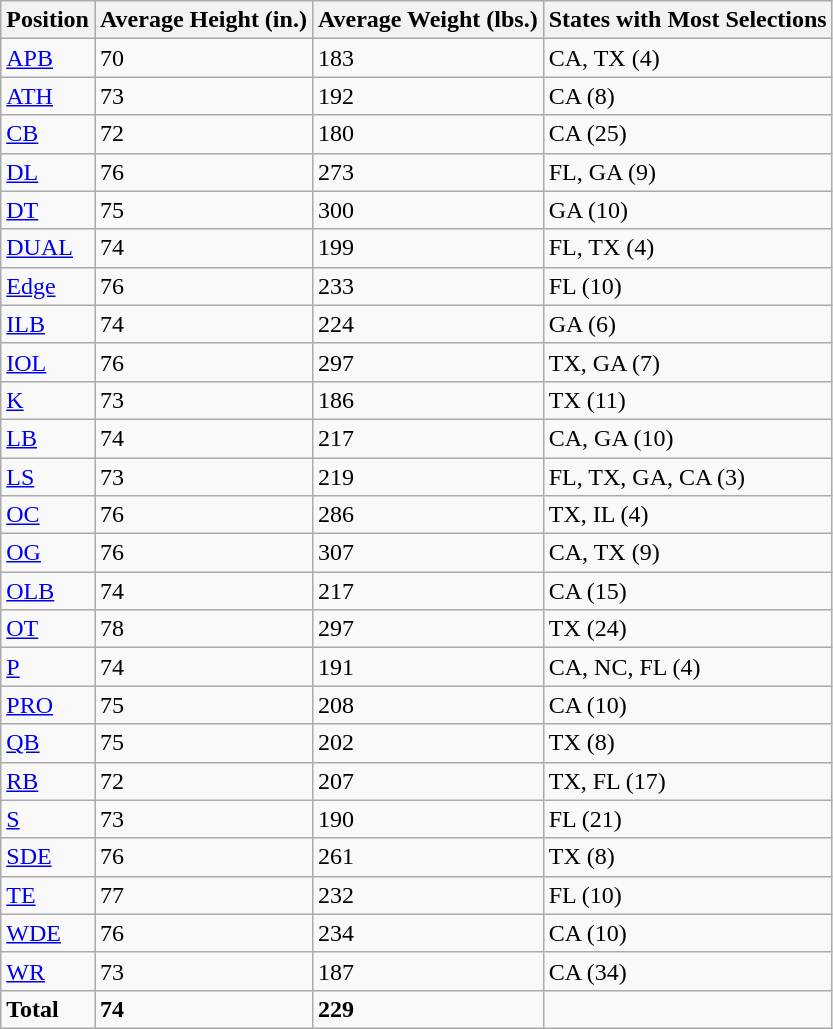<table class="wikitable sortable">
<tr>
<th>Position</th>
<th>Average Height (in.)</th>
<th>Average Weight (lbs.)</th>
<th>States with Most Selections</th>
</tr>
<tr>
<td><a href='#'>APB</a></td>
<td>70</td>
<td>183</td>
<td>CA, TX (4)</td>
</tr>
<tr>
<td><a href='#'>ATH</a></td>
<td>73</td>
<td>192</td>
<td>CA (8)</td>
</tr>
<tr>
<td><a href='#'>CB</a></td>
<td>72</td>
<td>180</td>
<td>CA (25)</td>
</tr>
<tr>
<td><a href='#'>DL</a></td>
<td>76</td>
<td>273</td>
<td>FL, GA (9)</td>
</tr>
<tr>
<td><a href='#'>DT</a></td>
<td>75</td>
<td>300</td>
<td>GA (10)</td>
</tr>
<tr>
<td><a href='#'>DUAL</a></td>
<td>74</td>
<td>199</td>
<td>FL, TX (4)</td>
</tr>
<tr>
<td><a href='#'>Edge</a></td>
<td>76</td>
<td>233</td>
<td>FL (10)</td>
</tr>
<tr>
<td><a href='#'>ILB</a></td>
<td>74</td>
<td>224</td>
<td>GA (6)</td>
</tr>
<tr>
<td><a href='#'>IOL</a></td>
<td>76</td>
<td>297</td>
<td>TX, GA (7)</td>
</tr>
<tr>
<td><a href='#'>K</a></td>
<td>73</td>
<td>186</td>
<td>TX (11)</td>
</tr>
<tr>
<td><a href='#'>LB</a></td>
<td>74</td>
<td>217</td>
<td>CA, GA (10)</td>
</tr>
<tr>
<td><a href='#'>LS</a></td>
<td>73</td>
<td>219</td>
<td>FL, TX, GA, CA (3)</td>
</tr>
<tr>
<td><a href='#'>OC</a></td>
<td>76</td>
<td>286</td>
<td>TX, IL (4)</td>
</tr>
<tr>
<td><a href='#'>OG</a></td>
<td>76</td>
<td>307</td>
<td>CA, TX (9)</td>
</tr>
<tr>
<td><a href='#'>OLB</a></td>
<td>74</td>
<td>217</td>
<td>CA (15)</td>
</tr>
<tr>
<td><a href='#'>OT</a></td>
<td>78</td>
<td>297</td>
<td>TX (24)</td>
</tr>
<tr>
<td><a href='#'>P</a></td>
<td>74</td>
<td>191</td>
<td>CA, NC, FL (4)</td>
</tr>
<tr>
<td><a href='#'>PRO</a></td>
<td>75</td>
<td>208</td>
<td>CA (10)</td>
</tr>
<tr>
<td><a href='#'>QB</a></td>
<td>75</td>
<td>202</td>
<td>TX (8)</td>
</tr>
<tr>
<td><a href='#'>RB</a></td>
<td>72</td>
<td>207</td>
<td>TX, FL (17)</td>
</tr>
<tr>
<td><a href='#'>S</a></td>
<td>73</td>
<td>190</td>
<td>FL (21)</td>
</tr>
<tr>
<td><a href='#'>SDE</a></td>
<td>76</td>
<td>261</td>
<td>TX (8)</td>
</tr>
<tr>
<td><a href='#'>TE</a></td>
<td>77</td>
<td>232</td>
<td>FL (10)</td>
</tr>
<tr>
<td><a href='#'>WDE</a></td>
<td>76</td>
<td>234</td>
<td>CA (10)</td>
</tr>
<tr>
<td><a href='#'>WR</a></td>
<td>73</td>
<td>187</td>
<td>CA (34)</td>
</tr>
<tr>
<td><strong>Total</strong></td>
<td><strong>74</strong></td>
<td><strong>229</strong></td>
<td></td>
</tr>
</table>
